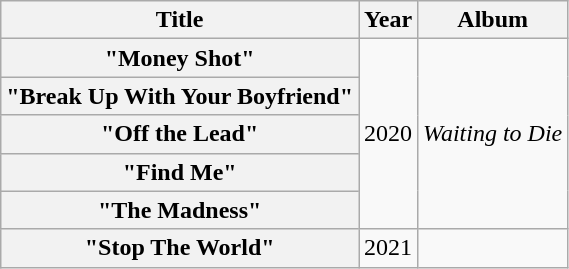<table class="wikitable plainrowheaders" style="text-align:center;">
<tr>
<th scope="col">Title</th>
<th scope="col">Year</th>
<th scope="col">Album</th>
</tr>
<tr>
<th scope="row">"Money Shot"<br></th>
<td rowspan="5">2020</td>
<td rowspan="5"><em>Waiting to Die</em></td>
</tr>
<tr>
<th scope="row">"Break Up With Your Boyfriend"<br></th>
</tr>
<tr>
<th scope="row">"Off the Lead"<br></th>
</tr>
<tr>
<th scope="row">"Find Me"<br></th>
</tr>
<tr>
<th scope="row">"The Madness"<br></th>
</tr>
<tr>
<th scope="row">"Stop The World"<br></th>
<td>2021</td>
<td></td>
</tr>
</table>
